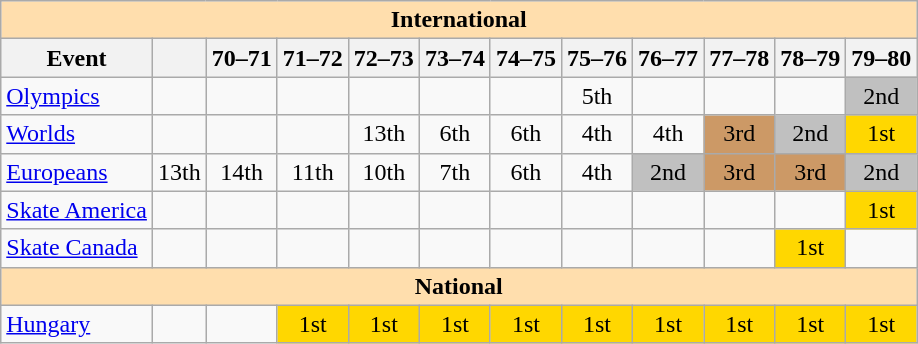<table class="wikitable" style="text-align:center">
<tr>
<th style="background-color: #ffdead; " colspan=12 align=center>International</th>
</tr>
<tr>
<th>Event</th>
<th></th>
<th>70–71</th>
<th>71–72</th>
<th>72–73</th>
<th>73–74</th>
<th>74–75</th>
<th>75–76</th>
<th>76–77</th>
<th>77–78</th>
<th>78–79</th>
<th>79–80</th>
</tr>
<tr>
<td align=left><a href='#'>Olympics</a></td>
<td></td>
<td></td>
<td></td>
<td></td>
<td></td>
<td></td>
<td>5th</td>
<td></td>
<td></td>
<td></td>
<td bgcolor=silver>2nd</td>
</tr>
<tr>
<td align=left><a href='#'>Worlds</a></td>
<td></td>
<td></td>
<td></td>
<td>13th</td>
<td>6th</td>
<td>6th</td>
<td>4th</td>
<td>4th</td>
<td bgcolor=cc9966>3rd</td>
<td bgcolor=silver>2nd</td>
<td bgcolor=gold>1st</td>
</tr>
<tr>
<td align=left><a href='#'>Europeans</a></td>
<td>13th</td>
<td>14th</td>
<td>11th</td>
<td>10th</td>
<td>7th</td>
<td>6th</td>
<td>4th</td>
<td bgcolor=silver>2nd</td>
<td bgcolor=cc9966>3rd</td>
<td bgcolor=cc9966>3rd</td>
<td bgcolor=silver>2nd</td>
</tr>
<tr>
<td align=left><a href='#'>Skate America</a></td>
<td></td>
<td></td>
<td></td>
<td></td>
<td></td>
<td></td>
<td></td>
<td></td>
<td></td>
<td></td>
<td bgcolor=gold>1st</td>
</tr>
<tr>
<td align=left><a href='#'>Skate Canada</a></td>
<td></td>
<td></td>
<td></td>
<td></td>
<td></td>
<td></td>
<td></td>
<td></td>
<td></td>
<td bgcolor=gold>1st</td>
<td></td>
</tr>
<tr>
<th style="background-color: #ffdead; " colspan=12 align=center>National</th>
</tr>
<tr>
<td align=left><a href='#'>Hungary</a></td>
<td></td>
<td></td>
<td bgcolor=gold>1st</td>
<td bgcolor=gold>1st</td>
<td bgcolor=gold>1st</td>
<td bgcolor=gold>1st</td>
<td bgcolor=gold>1st</td>
<td bgcolor=gold>1st</td>
<td bgcolor=gold>1st</td>
<td bgcolor=gold>1st</td>
<td bgcolor=gold>1st</td>
</tr>
</table>
